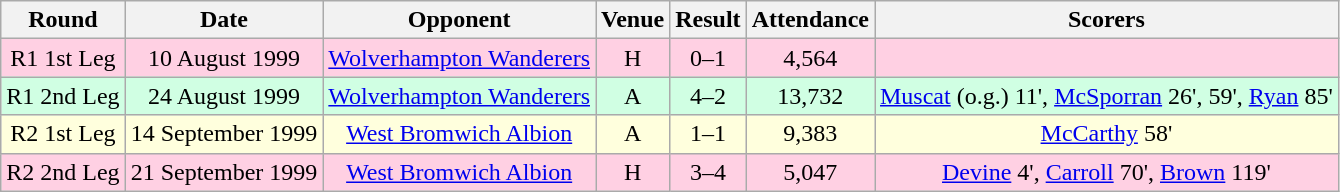<table class= "wikitable " style="font-size:100%; text-align:center">
<tr>
<th>Round</th>
<th>Date</th>
<th>Opponent</th>
<th>Venue</th>
<th>Result</th>
<th>Attendance</th>
<th>Scorers</th>
</tr>
<tr style="background: #ffd0e3;">
<td>R1 1st Leg</td>
<td>10 August 1999</td>
<td><a href='#'>Wolverhampton Wanderers</a></td>
<td>H</td>
<td>0–1</td>
<td>4,564</td>
<td></td>
</tr>
<tr style="background: #d0ffe3;">
<td>R1 2nd Leg</td>
<td>24 August 1999</td>
<td><a href='#'>Wolverhampton Wanderers</a></td>
<td>A</td>
<td>4–2</td>
<td>13,732</td>
<td><a href='#'>Muscat</a> (o.g.) 11', <a href='#'>McSporran</a> 26', 59', <a href='#'>Ryan</a> 85'</td>
</tr>
<tr style="background: #ffffdd;">
<td>R2 1st Leg</td>
<td>14 September 1999</td>
<td><a href='#'>West Bromwich Albion</a></td>
<td>A</td>
<td>1–1</td>
<td>9,383</td>
<td><a href='#'>McCarthy</a> 58'</td>
</tr>
<tr style="background: #ffd0e3;">
<td>R2 2nd Leg</td>
<td>21 September 1999</td>
<td><a href='#'>West Bromwich Albion</a></td>
<td>H</td>
<td>3–4</td>
<td>5,047</td>
<td><a href='#'>Devine</a> 4', <a href='#'>Carroll</a> 70', <a href='#'>Brown</a> 119'</td>
</tr>
</table>
